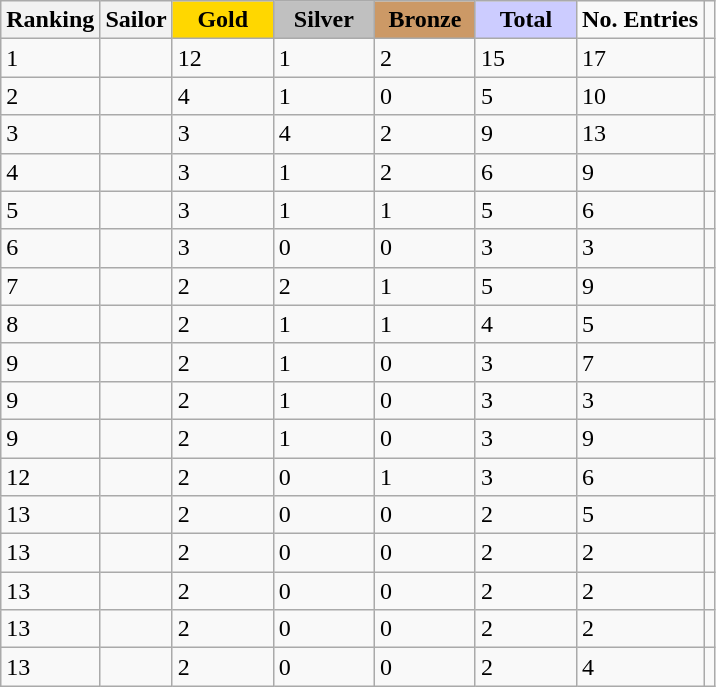<table class="wikitable sortable">
<tr>
<th align=center><strong>Ranking</strong></th>
<th align=center><strong>Sailor</strong></th>
<td style="background:gold; width:60px; text-align:center;"><strong>Gold</strong></td>
<td style="background:silver; width:60px; text-align:center;"><strong>Silver</strong></td>
<td style="background:#c96; width:60px; text-align:center;"><strong>Bronze</strong></td>
<td style="background:#ccf; width:60px; text-align:center;"><strong>Total</strong></td>
<td width:60px; text-align:center;"><strong>No. Entries</strong></td>
</tr>
<tr>
<td>1</td>
<td></td>
<td>12</td>
<td>1</td>
<td>2</td>
<td>15</td>
<td>17</td>
<td></td>
</tr>
<tr>
<td>2</td>
<td></td>
<td>4</td>
<td>1</td>
<td>0</td>
<td>5</td>
<td>10</td>
<td></td>
</tr>
<tr>
<td>3</td>
<td></td>
<td>3</td>
<td>4</td>
<td>2</td>
<td>9</td>
<td>13</td>
<td></td>
</tr>
<tr>
<td>4</td>
<td></td>
<td>3</td>
<td>1</td>
<td>2</td>
<td>6</td>
<td>9</td>
<td></td>
</tr>
<tr>
<td>5</td>
<td></td>
<td>3</td>
<td>1</td>
<td>1</td>
<td>5</td>
<td>6</td>
<td></td>
</tr>
<tr>
<td>6</td>
<td></td>
<td>3</td>
<td>0</td>
<td>0</td>
<td>3</td>
<td>3</td>
<td></td>
</tr>
<tr>
<td>7</td>
<td></td>
<td>2</td>
<td>2</td>
<td>1</td>
<td>5</td>
<td>9</td>
<td></td>
</tr>
<tr>
<td>8</td>
<td></td>
<td>2</td>
<td>1</td>
<td>1</td>
<td>4</td>
<td>5</td>
<td></td>
</tr>
<tr>
<td>9</td>
<td></td>
<td>2</td>
<td>1</td>
<td>0</td>
<td>3</td>
<td>7</td>
<td></td>
</tr>
<tr>
<td>9</td>
<td></td>
<td>2</td>
<td>1</td>
<td>0</td>
<td>3</td>
<td>3</td>
<td></td>
</tr>
<tr>
<td>9</td>
<td></td>
<td>2</td>
<td>1</td>
<td>0</td>
<td>3</td>
<td>9</td>
<td></td>
</tr>
<tr>
<td>12</td>
<td></td>
<td>2</td>
<td>0</td>
<td>1</td>
<td>3</td>
<td>6</td>
<td></td>
</tr>
<tr>
<td>13</td>
<td></td>
<td>2</td>
<td>0</td>
<td>0</td>
<td>2</td>
<td>5</td>
<td></td>
</tr>
<tr>
<td>13</td>
<td></td>
<td>2</td>
<td>0</td>
<td>0</td>
<td>2</td>
<td>2</td>
<td></td>
</tr>
<tr>
<td>13</td>
<td></td>
<td>2</td>
<td>0</td>
<td>0</td>
<td>2</td>
<td>2</td>
<td></td>
</tr>
<tr>
<td>13</td>
<td></td>
<td>2</td>
<td>0</td>
<td>0</td>
<td>2</td>
<td>2</td>
<td></td>
</tr>
<tr>
<td>13</td>
<td></td>
<td>2</td>
<td>0</td>
<td>0</td>
<td>2</td>
<td>4</td>
<td></td>
</tr>
</table>
